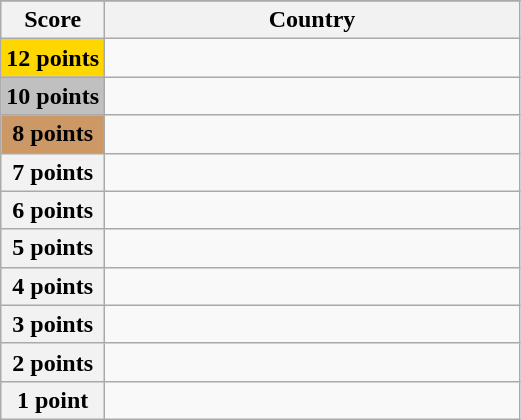<table class="wikitable">
<tr>
</tr>
<tr>
<th scope="col" width="20%">Score</th>
<th scope="col">Country</th>
</tr>
<tr>
<th scope="row" style="background:gold">12 points</th>
<td></td>
</tr>
<tr>
<th scope="row" style="background:silver">10 points</th>
<td></td>
</tr>
<tr>
<th scope="row" style="background:#CC9966">8 points</th>
<td></td>
</tr>
<tr>
<th scope="row">7 points</th>
<td></td>
</tr>
<tr>
<th scope="row">6 points</th>
<td></td>
</tr>
<tr>
<th scope="row">5 points</th>
<td></td>
</tr>
<tr>
<th scope="row">4 points</th>
<td></td>
</tr>
<tr>
<th scope="row">3 points</th>
<td></td>
</tr>
<tr>
<th scope="row">2 points</th>
<td></td>
</tr>
<tr>
<th scope="row">1 point</th>
<td></td>
</tr>
</table>
